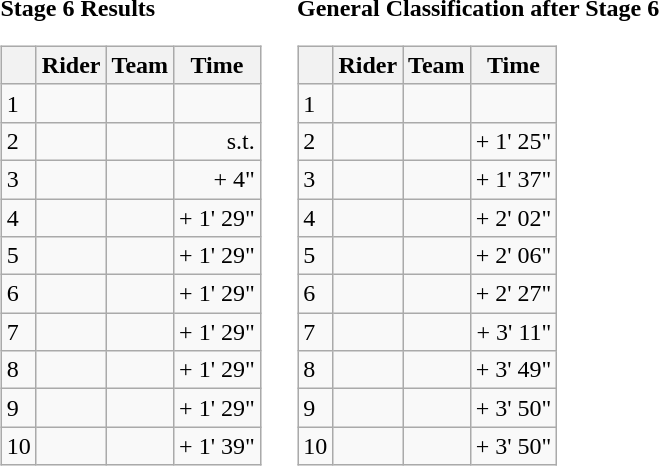<table>
<tr>
<td><strong>Stage 6 Results</strong><br><table class="wikitable">
<tr>
<th></th>
<th>Rider</th>
<th>Team</th>
<th>Time</th>
</tr>
<tr>
<td>1</td>
<td></td>
<td></td>
<td style="text-align:right;"></td>
</tr>
<tr>
<td>2</td>
<td></td>
<td></td>
<td style="text-align:right;">s.t.</td>
</tr>
<tr>
<td>3</td>
<td></td>
<td></td>
<td style="text-align:right;">+ 4"</td>
</tr>
<tr>
<td>4</td>
<td></td>
<td></td>
<td style="text-align:right;">+ 1' 29"</td>
</tr>
<tr>
<td>5</td>
<td></td>
<td></td>
<td style="text-align:right;">+ 1' 29"</td>
</tr>
<tr>
<td>6</td>
<td></td>
<td></td>
<td style="text-align:right;">+ 1' 29"</td>
</tr>
<tr>
<td>7</td>
<td></td>
<td></td>
<td style="text-align:right;">+ 1' 29"</td>
</tr>
<tr>
<td>8</td>
<td> </td>
<td></td>
<td style="text-align:right;">+ 1' 29"</td>
</tr>
<tr>
<td>9</td>
<td></td>
<td></td>
<td style="text-align:right;">+ 1' 29"</td>
</tr>
<tr>
<td>10</td>
<td></td>
<td></td>
<td style="text-align:right;">+ 1' 39"</td>
</tr>
</table>
</td>
<td></td>
<td><strong>General Classification after Stage 6</strong><br><table class="wikitable">
<tr>
<th></th>
<th>Rider</th>
<th>Team</th>
<th>Time</th>
</tr>
<tr>
<td>1</td>
<td> </td>
<td></td>
<td style="text-align:right;"></td>
</tr>
<tr>
<td>2</td>
<td></td>
<td></td>
<td style="text-align:right;">+ 1' 25"</td>
</tr>
<tr>
<td>3</td>
<td></td>
<td></td>
<td style="text-align:right;">+ 1' 37"</td>
</tr>
<tr>
<td>4</td>
<td></td>
<td></td>
<td style="text-align:right;">+ 2' 02"</td>
</tr>
<tr>
<td>5</td>
<td></td>
<td></td>
<td style="text-align:right;">+ 2' 06"</td>
</tr>
<tr>
<td>6</td>
<td></td>
<td></td>
<td style="text-align:right;">+ 2' 27"</td>
</tr>
<tr>
<td>7</td>
<td></td>
<td></td>
<td style="text-align:right;">+ 3' 11"</td>
</tr>
<tr>
<td>8</td>
<td></td>
<td></td>
<td style="text-align:right;">+ 3' 49"</td>
</tr>
<tr>
<td>9</td>
<td> </td>
<td></td>
<td style="text-align:right;">+ 3' 50"</td>
</tr>
<tr>
<td>10</td>
<td></td>
<td></td>
<td style="text-align:right;">+ 3' 50"</td>
</tr>
</table>
</td>
</tr>
</table>
